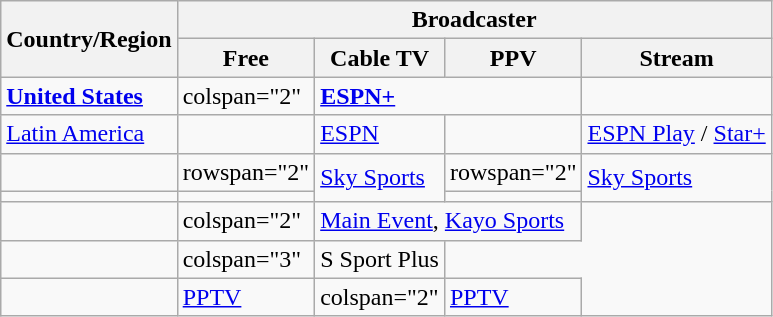<table class="wikitable">
<tr>
<th rowspan="2">Country/Region</th>
<th colspan="4">Broadcaster</th>
</tr>
<tr>
<th>Free</th>
<th>Cable TV</th>
<th>PPV</th>
<th>Stream</th>
</tr>
<tr>
<td><strong> <a href='#'>United States</a></strong></td>
<td>colspan="2" </td>
<td colspan="2"><strong><a href='#'>ESPN+</a></strong></td>
</tr>
<tr>
<td><a href='#'>Latin America</a></td>
<td></td>
<td><a href='#'>ESPN</a></td>
<td></td>
<td><a href='#'>ESPN Play</a> / <a href='#'>Star+</a></td>
</tr>
<tr>
<td></td>
<td>rowspan="2" </td>
<td rowspan="2"><a href='#'>Sky Sports</a></td>
<td>rowspan="2" </td>
<td rowspan="2"><a href='#'>Sky Sports</a></td>
</tr>
<tr>
<td></td>
</tr>
<tr>
<td></td>
<td>colspan="2" </td>
<td colspan="2"><a href='#'>Main Event</a>, <a href='#'>Kayo Sports</a></td>
</tr>
<tr>
<td></td>
<td>colspan="3" </td>
<td>S Sport Plus</td>
</tr>
<tr>
<td></td>
<td><a href='#'>PPTV</a></td>
<td>colspan="2" </td>
<td><a href='#'>PPTV</a></td>
</tr>
</table>
